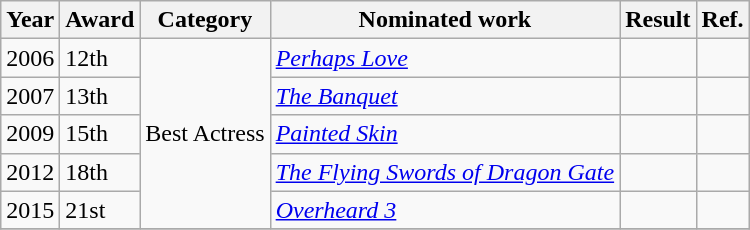<table class="wikitable">
<tr>
<th>Year</th>
<th>Award</th>
<th>Category</th>
<th>Nominated work</th>
<th>Result</th>
<th>Ref.</th>
</tr>
<tr>
<td>2006</td>
<td>12th</td>
<td rowspan=5>Best Actress</td>
<td><em><a href='#'>Perhaps Love</a></em></td>
<td></td>
<td></td>
</tr>
<tr>
<td>2007</td>
<td>13th</td>
<td><em><a href='#'>The Banquet</a></em></td>
<td></td>
<td></td>
</tr>
<tr>
<td>2009</td>
<td>15th</td>
<td><em><a href='#'>Painted Skin</a></em></td>
<td></td>
<td></td>
</tr>
<tr>
<td>2012</td>
<td>18th</td>
<td><em><a href='#'>The Flying Swords of Dragon Gate</a></em></td>
<td></td>
<td></td>
</tr>
<tr>
<td>2015</td>
<td>21st</td>
<td><em><a href='#'>Overheard 3</a></em></td>
<td></td>
<td></td>
</tr>
<tr>
</tr>
</table>
